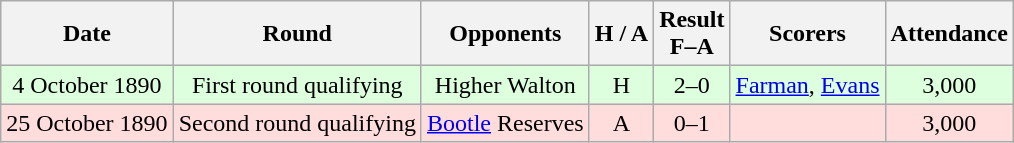<table class="wikitable" style="text-align:center">
<tr>
<th>Date</th>
<th>Round</th>
<th>Opponents</th>
<th>H / A</th>
<th>Result<br>F–A</th>
<th>Scorers</th>
<th>Attendance</th>
</tr>
<tr bgcolor="#ddffdd">
<td>4 October 1890</td>
<td>First round qualifying</td>
<td>Higher Walton</td>
<td>H</td>
<td>2–0</td>
<td><a href='#'>Farman</a>, <a href='#'>Evans</a></td>
<td>3,000</td>
</tr>
<tr bgcolor="#ffdddd">
<td>25 October 1890</td>
<td>Second round qualifying</td>
<td><a href='#'>Bootle</a> Reserves</td>
<td>A</td>
<td>0–1</td>
<td></td>
<td>3,000</td>
</tr>
</table>
